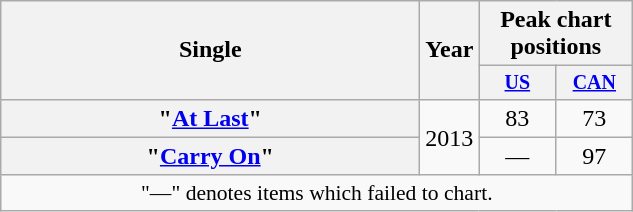<table class="wikitable plainrowheaders" style="text-align:center;">
<tr>
<th rowspan="2" style="width:17em;">Single</th>
<th rowspan="2">Year</th>
<th colspan="2">Peak chart positions</th>
</tr>
<tr style="font-size:smaller;">
<th style="width:45px;"><a href='#'>US</a></th>
<th style="width:45px;"><a href='#'>CAN</a></th>
</tr>
<tr>
<th scope="row">"<a href='#'>At Last</a>"</th>
<td rowspan=2>2013</td>
<td>83</td>
<td>73</td>
</tr>
<tr>
<th scope="row">"<a href='#'>Carry On</a>"</th>
<td>—</td>
<td>97</td>
</tr>
<tr>
<td colspan="7" style="text-align:center; font-size:90%;">"—" denotes items which failed to chart.</td>
</tr>
</table>
